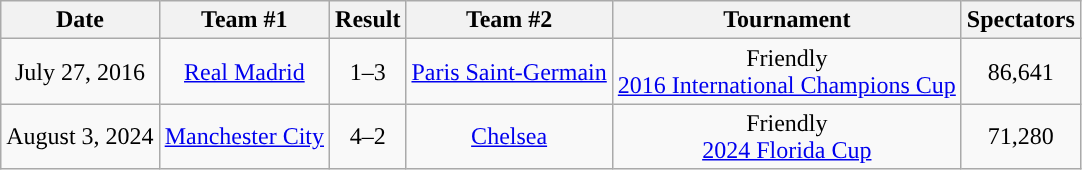<table class="wikitable" style="text-align:center">
<tr>
<th style="text-align:center;">Date</th>
<th style="text-align:center;">Team #1</th>
<th style="text-align:center;">Result</th>
<th style="text-align:center;">Team #2</th>
<th style="text-align:center;">Tournament</th>
<th style="text-align:center;">Spectators</th>
</tr>
<tr>
<td>July 27, 2016</td>
<td> <a href='#'>Real Madrid</a></td>
<td style="text-align:center;">1–3</td>
<td> <a href='#'>Paris Saint-Germain</a></td>
<td>Friendly<br><a href='#'>2016 International Champions Cup</a></td>
<td>86,641</td>
</tr>
<tr>
<td>August 3, 2024</td>
<td> <a href='#'>Manchester City</a></td>
<td style="text-align:center;">4–2</td>
<td> <a href='#'>Chelsea</a></td>
<td>Friendly<br><a href='#'>2024 Florida Cup</a></td>
<td>71,280</td>
</tr>
</table>
